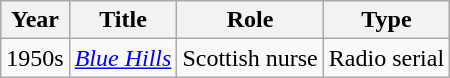<table class="wikitable">
<tr>
<th>Year</th>
<th>Title</th>
<th>Role</th>
<th>Type</th>
</tr>
<tr>
<td>1950s</td>
<td><em><a href='#'>Blue Hills</a></em></td>
<td>Scottish nurse</td>
<td>Radio serial</td>
</tr>
</table>
